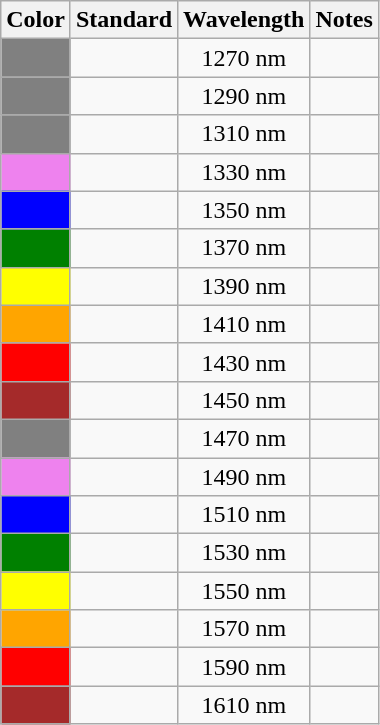<table class="wikitable" style="text-align: center; ">
<tr>
<th>Color</th>
<th>Standard</th>
<th>Wavelength</th>
<th>Notes</th>
</tr>
<tr>
<td style="background-color:Grey"></td>
<td></td>
<td>1270 nm</td>
<td></td>
</tr>
<tr>
<td style="background-color:Grey"></td>
<td></td>
<td>1290 nm</td>
<td></td>
</tr>
<tr>
<td style="background-color:Grey"></td>
<td></td>
<td>1310 nm</td>
<td></td>
</tr>
<tr>
<td style="background-color:Violet"></td>
<td></td>
<td>1330 nm</td>
<td></td>
</tr>
<tr>
<td style="background-color:blue"></td>
<td></td>
<td>1350 nm</td>
<td></td>
</tr>
<tr>
<td style="background-color:Green"></td>
<td></td>
<td>1370 nm</td>
<td></td>
</tr>
<tr>
<td style="background-color:Yellow"></td>
<td></td>
<td>1390 nm</td>
<td></td>
</tr>
<tr>
<td style="background-color:Orange"></td>
<td></td>
<td>1410 nm</td>
<td></td>
</tr>
<tr>
<td style="background-color:Red"></td>
<td></td>
<td>1430 nm</td>
<td></td>
</tr>
<tr>
<td style="background-color:Brown"></td>
<td></td>
<td>1450 nm</td>
<td></td>
</tr>
<tr>
<td style="background-color:Grey"></td>
<td></td>
<td>1470 nm</td>
<td></td>
</tr>
<tr>
<td style="background-color:Violet"></td>
<td></td>
<td>1490 nm</td>
<td></td>
</tr>
<tr>
<td style="background-color:Blue"></td>
<td></td>
<td>1510 nm</td>
<td></td>
</tr>
<tr>
<td style="background-color:Green"></td>
<td></td>
<td>1530 nm</td>
<td></td>
</tr>
<tr>
<td style="background-color:Yellow"></td>
<td></td>
<td>1550 nm</td>
<td></td>
</tr>
<tr>
<td style="background-color:Orange"></td>
<td></td>
<td>1570 nm</td>
<td></td>
</tr>
<tr>
<td style="background-color:Red"></td>
<td></td>
<td>1590 nm</td>
<td></td>
</tr>
<tr>
<td style="background-color:Brown"></td>
<td></td>
<td>1610 nm</td>
<td></td>
</tr>
</table>
